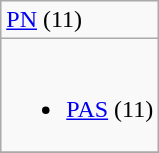<table class="wikitable">
<tr>
<td> <a href='#'>PN</a> (11)</td>
</tr>
<tr>
<td><br><ul><li> <a href='#'>PAS</a> (11)</li></ul></td>
</tr>
<tr>
</tr>
</table>
